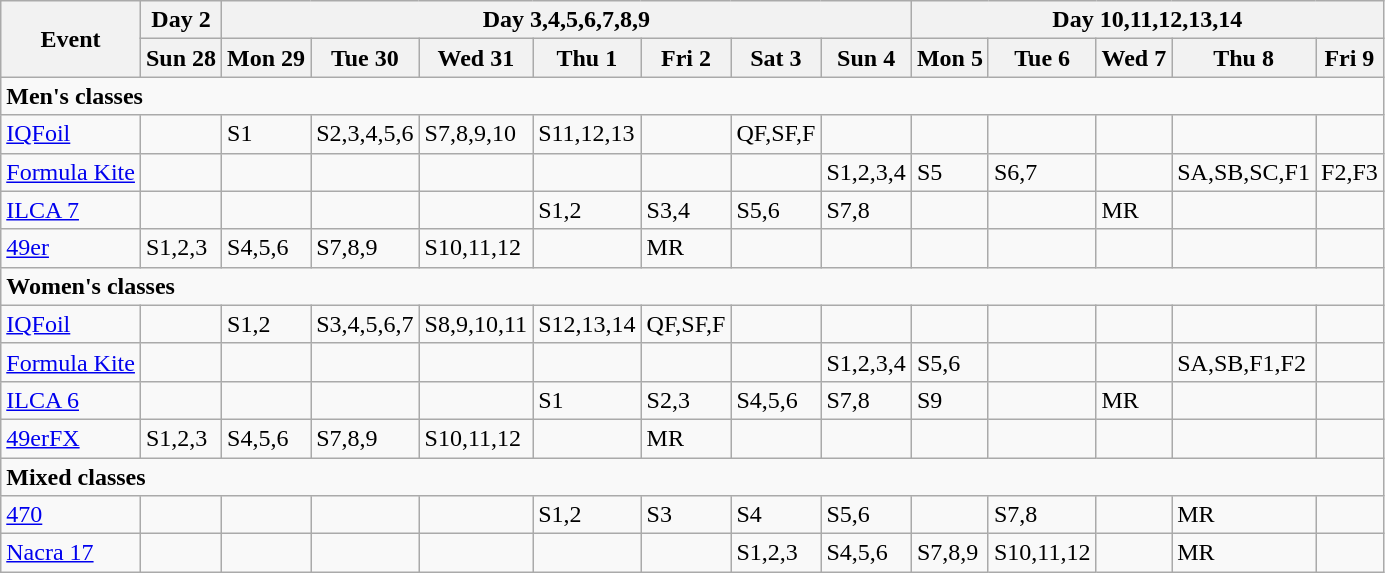<table class="wikitable olympic-schedule sailing">
<tr>
<th rowspan=2>Event</th>
<th>Day 2</th>
<th colspan=7>Day 3,4,5,6,7,8,9</th>
<th colspan=5>Day 10,11,12,13,14</th>
</tr>
<tr>
<th>Sun 28</th>
<th>Mon 29</th>
<th>Tue 30</th>
<th>Wed 31</th>
<th>Thu 1</th>
<th>Fri 2</th>
<th>Sat 3</th>
<th>Sun 4</th>
<th>Mon 5</th>
<th>Tue 6</th>
<th>Wed 7</th>
<th>Thu 8</th>
<th>Fri 9</th>
</tr>
<tr>
<td colspan=14 class="event"><strong>Men's classes</strong></td>
</tr>
<tr>
<td class="event"><a href='#'>IQFoil</a></td>
<td></td>
<td class="series">S1</td>
<td class="series">S2,3,4,5,6</td>
<td class="series">S7,8,9,10</td>
<td class="series">S11,12,13</td>
<td></td>
<td class="medal-race">QF,SF,F</td>
<td></td>
<td></td>
<td></td>
<td></td>
<td></td>
<td></td>
</tr>
<tr>
<td class="event"><a href='#'>Formula Kite</a></td>
<td></td>
<td></td>
<td></td>
<td></td>
<td></td>
<td></td>
<td></td>
<td class="series">S1,2,3,4</td>
<td class="series">S5</td>
<td class="series">S6,7</td>
<td></td>
<td class="medal-race">SA,SB,SC,F1</td>
<td class="medal-race">F2,F3</td>
</tr>
<tr>
<td class="event"><a href='#'>ILCA 7</a></td>
<td></td>
<td></td>
<td></td>
<td></td>
<td class="series">S1,2</td>
<td class="series">S3,4</td>
<td class="series">S5,6</td>
<td class="series">S7,8</td>
<td></td>
<td></td>
<td class="medal-race">MR</td>
<td></td>
<td></td>
</tr>
<tr>
<td class="event"><a href='#'>49er</a></td>
<td class="series">S1,2,3</td>
<td class="series">S4,5,6</td>
<td class="series">S7,8,9</td>
<td class="series">S10,11,12</td>
<td></td>
<td class="medal-race">MR</td>
<td></td>
<td></td>
<td></td>
<td></td>
<td></td>
<td></td>
<td></td>
</tr>
<tr>
<td colspan=14 class="event"><strong>Women's classes</strong></td>
</tr>
<tr>
<td class="event"><a href='#'>IQFoil</a></td>
<td></td>
<td class="series">S1,2</td>
<td class="series">S3,4,5,6,7</td>
<td class="series">S8,9,10,11</td>
<td class="series">S12,13,14</td>
<td class="medal-race">QF,SF,F</td>
<td></td>
<td></td>
<td></td>
<td></td>
<td></td>
<td></td>
</tr>
<tr>
<td class="event"><a href='#'>Formula Kite</a></td>
<td></td>
<td></td>
<td></td>
<td></td>
<td></td>
<td></td>
<td></td>
<td class="series">S1,2,3,4</td>
<td class="series">S5,6</td>
<td></td>
<td></td>
<td class="medal-race">SA,SB,F1,F2</td>
<td></td>
</tr>
<tr>
<td class="event"><a href='#'>ILCA 6</a></td>
<td></td>
<td></td>
<td></td>
<td></td>
<td class="series">S1</td>
<td class="series">S2,3</td>
<td class="series">S4,5,6</td>
<td class="series">S7,8</td>
<td class="series">S9</td>
<td></td>
<td class="medal-race">MR</td>
<td></td>
<td></td>
</tr>
<tr>
<td class="event"><a href='#'>49erFX</a></td>
<td class="series">S1,2,3</td>
<td class="series">S4,5,6</td>
<td class="series">S7,8,9</td>
<td class="series">S10,11,12</td>
<td></td>
<td class="medal-race">MR</td>
<td></td>
<td></td>
<td></td>
<td></td>
<td></td>
<td></td>
<td></td>
</tr>
<tr>
<td colspan=14 class="event"><strong>Mixed classes</strong></td>
</tr>
<tr>
<td class="event"><a href='#'>470</a></td>
<td></td>
<td></td>
<td></td>
<td></td>
<td class="series">S1,2</td>
<td class="series">S3</td>
<td class="series">S4</td>
<td class="series">S5,6</td>
<td></td>
<td class="series">S7,8</td>
<td></td>
<td class="medal-race">MR</td>
<td></td>
</tr>
<tr>
<td class="event"><a href='#'>Nacra 17</a></td>
<td></td>
<td></td>
<td></td>
<td></td>
<td></td>
<td></td>
<td class="series">S1,2,3</td>
<td class="series">S4,5,6</td>
<td class="series">S7,8,9</td>
<td class="series">S10,11,12</td>
<td></td>
<td class="medal-race">MR</td>
<td></td>
</tr>
</table>
